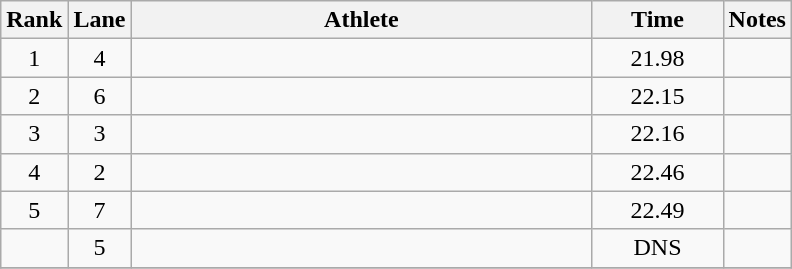<table class="wikitable" style="text-align:center">
<tr>
<th>Rank</th>
<th>Lane</th>
<th width=300>Athlete</th>
<th width=80>Time</th>
<th>Notes</th>
</tr>
<tr>
<td>1</td>
<td>4</td>
<td align=left></td>
<td>21.98</td>
<td></td>
</tr>
<tr>
<td>2</td>
<td>6</td>
<td align=left></td>
<td>22.15</td>
<td></td>
</tr>
<tr>
<td>3</td>
<td>3</td>
<td align=left></td>
<td>22.16</td>
<td></td>
</tr>
<tr>
<td>4</td>
<td>2</td>
<td align=left></td>
<td>22.46</td>
<td></td>
</tr>
<tr>
<td>5</td>
<td>7</td>
<td align=left></td>
<td>22.49</td>
<td></td>
</tr>
<tr>
<td></td>
<td>5</td>
<td align=left></td>
<td>DNS</td>
<td></td>
</tr>
<tr>
</tr>
</table>
